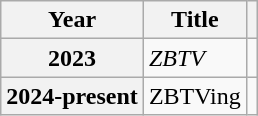<table class="wikitable plainrowheaders">
<tr>
<th scope="col">Year</th>
<th scope="col">Title</th>
<th scope="col" class="unsortable"></th>
</tr>
<tr>
<th scope="row">2023</th>
<td><em>ZBTV</em></td>
<td style="text-align:center"></td>
</tr>
<tr>
<th scope="row">2024-present</th>
<td>ZBTVing</td>
<td style="text-align:center"></td>
</tr>
</table>
